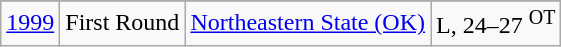<table class="wikitable">
<tr>
</tr>
<tr>
<td><a href='#'>1999</a></td>
<td>First Round</td>
<td><a href='#'>Northeastern State (OK)</a></td>
<td>L, 24–27 <sup>OT</sup></td>
</tr>
</table>
